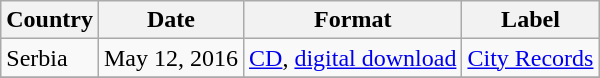<table class="wikitable plainrowheaders">
<tr>
<th scope="col">Country</th>
<th scope="col">Date</th>
<th scope="col">Format</th>
<th scope="col">Label</th>
</tr>
<tr>
<td>Serbia</td>
<td>May 12, 2016</td>
<td><a href='#'>CD</a>, <a href='#'>digital download</a></td>
<td><a href='#'>City Records</a></td>
</tr>
<tr>
</tr>
</table>
